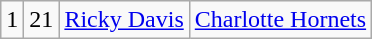<table class="wikitable">
<tr style="text-align:center;" bgcolor="">
<td>1</td>
<td>21</td>
<td><a href='#'>Ricky Davis</a></td>
<td><a href='#'>Charlotte Hornets</a></td>
</tr>
</table>
